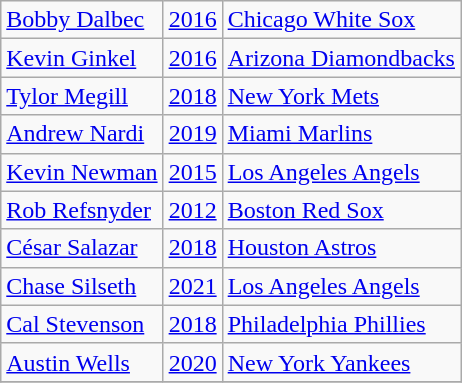<table class="sortable wikitable">
<tr>
<td><a href='#'>Bobby Dalbec</a></td>
<td><a href='#'>2016</a></td>
<td><a href='#'>Chicago White Sox</a></td>
</tr>
<tr>
<td><a href='#'>Kevin Ginkel</a></td>
<td><a href='#'>2016</a></td>
<td><a href='#'>Arizona Diamondbacks</a></td>
</tr>
<tr>
<td><a href='#'>Tylor Megill</a></td>
<td><a href='#'>2018</a></td>
<td><a href='#'>New York Mets</a></td>
</tr>
<tr>
<td><a href='#'>Andrew Nardi</a></td>
<td><a href='#'>2019</a></td>
<td><a href='#'>Miami Marlins</a></td>
</tr>
<tr>
<td><a href='#'>Kevin Newman</a></td>
<td><a href='#'>2015</a></td>
<td><a href='#'>Los Angeles Angels</a></td>
</tr>
<tr>
<td><a href='#'>Rob Refsnyder</a></td>
<td><a href='#'>2012</a></td>
<td><a href='#'>Boston Red Sox</a></td>
</tr>
<tr>
<td><a href='#'>César Salazar</a></td>
<td><a href='#'>2018</a></td>
<td><a href='#'>Houston Astros</a></td>
</tr>
<tr>
<td><a href='#'>Chase Silseth</a></td>
<td><a href='#'>2021</a></td>
<td><a href='#'>Los Angeles Angels</a></td>
</tr>
<tr>
<td><a href='#'>Cal Stevenson</a></td>
<td><a href='#'>2018</a></td>
<td><a href='#'>Philadelphia Phillies</a></td>
</tr>
<tr>
<td><a href='#'>Austin Wells</a></td>
<td><a href='#'>2020</a></td>
<td><a href='#'>New York Yankees</a></td>
</tr>
<tr>
</tr>
</table>
